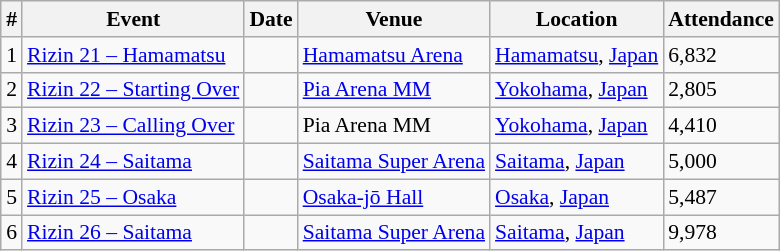<table class="sortable wikitable succession-box" style="margin:1.0em auto; font-size:90%;">
<tr>
<th scope="col">#</th>
<th scope="col">Event</th>
<th scope="col">Date</th>
<th scope="col">Venue</th>
<th scope="col">Location</th>
<th scope="col">Attendance</th>
</tr>
<tr>
<td align=center>1</td>
<td><a href='#'>Rizin 21 – Hamamatsu</a></td>
<td></td>
<td><a href='#'>Hamamatsu Arena</a></td>
<td> <a href='#'>Hamamatsu</a>, <a href='#'>Japan</a></td>
<td>6,832</td>
</tr>
<tr>
<td align=center>2</td>
<td><a href='#'>Rizin 22 – Starting Over</a></td>
<td></td>
<td><a href='#'>Pia Arena MM</a></td>
<td> <a href='#'>Yokohama</a>, <a href='#'>Japan</a></td>
<td>2,805</td>
</tr>
<tr>
<td align=center>3</td>
<td><a href='#'>Rizin 23 – Calling Over</a></td>
<td></td>
<td>Pia Arena MM</td>
<td> <a href='#'>Yokohama</a>, <a href='#'>Japan</a></td>
<td>4,410</td>
</tr>
<tr>
<td align=center>4</td>
<td><a href='#'>Rizin 24 – Saitama</a></td>
<td></td>
<td><a href='#'>Saitama Super Arena</a></td>
<td> <a href='#'>Saitama</a>, <a href='#'>Japan</a></td>
<td>5,000</td>
</tr>
<tr>
<td align=center>5</td>
<td><a href='#'>Rizin 25 – Osaka</a></td>
<td></td>
<td><a href='#'>Osaka-jō Hall</a></td>
<td> <a href='#'>Osaka</a>, <a href='#'>Japan</a></td>
<td>5,487</td>
</tr>
<tr>
<td align=center>6</td>
<td><a href='#'>Rizin 26 – Saitama</a></td>
<td></td>
<td><a href='#'>Saitama Super Arena</a></td>
<td> <a href='#'>Saitama</a>, <a href='#'>Japan</a></td>
<td>9,978</td>
</tr>
</table>
